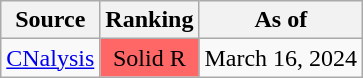<table class="wikitable" style="text-align:center">
<tr>
<th>Source</th>
<th>Ranking</th>
<th>As of</th>
</tr>
<tr>
<td align=left><a href='#'>CNalysis</a></td>
<td style="background:#f66" data-sort-value=4>Solid R</td>
<td>March 16, 2024</td>
</tr>
</table>
